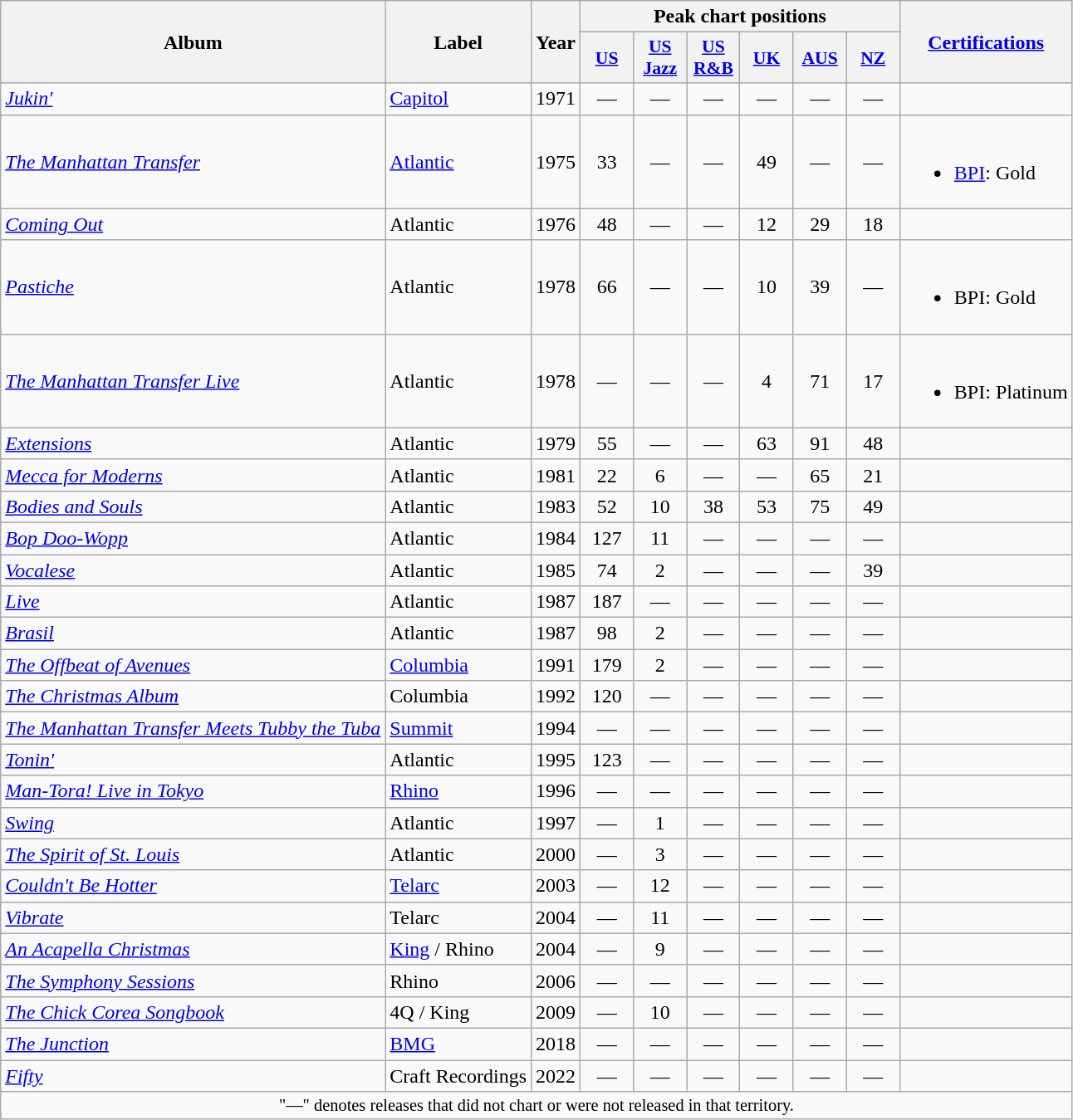<table class="wikitable">
<tr>
<th scope="col" rowspan="2">Album</th>
<th scope="col" rowspan="2">Label</th>
<th scope="col" rowspan="2">Year</th>
<th scope="col" colspan="6">Peak chart positions</th>
<th scope="col" rowspan="2"><a href='#'>Certifications</a></th>
</tr>
<tr>
<th scope="col" style="width:2.5em;font-size:90%;"><a href='#'>US</a><br></th>
<th scope="col" style="width:2.5em;font-size:90%;"><a href='#'>US Jazz</a><br></th>
<th scope="col" style="width:2.5em;font-size:90%;"><a href='#'>US R&B</a><br></th>
<th scope="col" style="width:2.5em;font-size:90%;"><a href='#'>UK</a><br></th>
<th scope="col" style="width:2.5em;font-size:90%;"><a href='#'>AUS</a><br></th>
<th scope="col" style="width:2.5em;font-size:90%;"><a href='#'>NZ</a><br></th>
</tr>
<tr>
<td><em><a href='#'>Jukin'</a></em></td>
<td><a href='#'>Capitol</a></td>
<td>1971</td>
<td style="text-align:center;">—</td>
<td style="text-align:center;">—</td>
<td style="text-align:center;">—</td>
<td style="text-align:center;">—</td>
<td style="text-align:center;">—</td>
<td style="text-align:center;">—</td>
<td></td>
</tr>
<tr>
<td><em><a href='#'>The Manhattan Transfer</a></em></td>
<td><a href='#'>Atlantic</a></td>
<td>1975</td>
<td style="text-align:center;">33</td>
<td style="text-align:center;">—</td>
<td style="text-align:center;">—</td>
<td style="text-align:center;">49</td>
<td style="text-align:center;">—</td>
<td style="text-align:center;">—</td>
<td><br><ul><li><a href='#'>BPI</a>: Gold</li></ul></td>
</tr>
<tr>
<td><em><a href='#'>Coming Out</a></em></td>
<td>Atlantic</td>
<td>1976</td>
<td style="text-align:center;">48</td>
<td style="text-align:center;">—</td>
<td style="text-align:center;">—</td>
<td style="text-align:center;">12</td>
<td style="text-align:center;">29</td>
<td style="text-align:center;">18</td>
<td></td>
</tr>
<tr>
<td><em><a href='#'>Pastiche</a></em></td>
<td>Atlantic</td>
<td>1978</td>
<td style="text-align:center;">66</td>
<td style="text-align:center;">—</td>
<td style="text-align:center;">—</td>
<td style="text-align:center;">10</td>
<td style="text-align:center;">39</td>
<td style="text-align:center;">—</td>
<td><br><ul><li>BPI: Gold</li></ul></td>
</tr>
<tr>
<td><em><a href='#'>The Manhattan Transfer Live</a></em></td>
<td>Atlantic</td>
<td>1978</td>
<td style="text-align:center;">—</td>
<td style="text-align:center;">—</td>
<td style="text-align:center;">—</td>
<td style="text-align:center;">4</td>
<td style="text-align:center;">71</td>
<td style="text-align:center;">17</td>
<td><br><ul><li>BPI: Platinum</li></ul></td>
</tr>
<tr>
<td><em><a href='#'>Extensions</a></em></td>
<td>Atlantic</td>
<td>1979</td>
<td style="text-align:center;">55</td>
<td style="text-align:center;">—</td>
<td style="text-align:center;">—</td>
<td style="text-align:center;">63</td>
<td style="text-align:center;">91</td>
<td style="text-align:center;">48</td>
<td></td>
</tr>
<tr>
<td><em><a href='#'>Mecca for Moderns</a></em></td>
<td>Atlantic</td>
<td>1981</td>
<td style="text-align:center;">22</td>
<td style="text-align:center;">6</td>
<td style="text-align:center;">—</td>
<td style="text-align:center;">—</td>
<td style="text-align:center;">65</td>
<td style="text-align:center;">21</td>
<td></td>
</tr>
<tr>
<td><em><a href='#'>Bodies and Souls</a></em></td>
<td>Atlantic</td>
<td>1983</td>
<td style="text-align:center;">52</td>
<td style="text-align:center;">10</td>
<td style="text-align:center;">38</td>
<td style="text-align:center;">53</td>
<td style="text-align:center;">75</td>
<td style="text-align:center;">49</td>
<td></td>
</tr>
<tr>
<td><em><a href='#'>Bop Doo-Wopp</a></em></td>
<td>Atlantic</td>
<td>1984</td>
<td style="text-align:center;">127</td>
<td style="text-align:center;">11</td>
<td style="text-align:center;">—</td>
<td style="text-align:center;">—</td>
<td style="text-align:center;">—</td>
<td style="text-align:center;">—</td>
<td></td>
</tr>
<tr>
<td><em><a href='#'>Vocalese</a></em></td>
<td>Atlantic</td>
<td>1985</td>
<td style="text-align:center;">74</td>
<td style="text-align:center;">2</td>
<td style="text-align:center;">—</td>
<td style="text-align:center;">—</td>
<td style="text-align:center;">—</td>
<td style="text-align:center;">39</td>
<td></td>
</tr>
<tr>
<td><em><a href='#'>Live</a></em></td>
<td>Atlantic</td>
<td>1987</td>
<td style="text-align:center;">187</td>
<td style="text-align:center;">—</td>
<td style="text-align:center;">—</td>
<td style="text-align:center;">—</td>
<td style="text-align:center;">—</td>
<td style="text-align:center;">—</td>
<td></td>
</tr>
<tr>
<td><em><a href='#'>Brasil</a></em></td>
<td>Atlantic</td>
<td>1987</td>
<td style="text-align:center;">98</td>
<td style="text-align:center;">2</td>
<td style="text-align:center;">—</td>
<td style="text-align:center;">—</td>
<td style="text-align:center;">—</td>
<td style="text-align:center;">—</td>
<td></td>
</tr>
<tr>
<td><em><a href='#'>The Offbeat of Avenues</a></em></td>
<td><a href='#'>Columbia</a></td>
<td>1991</td>
<td style="text-align:center;">179</td>
<td style="text-align:center;">2</td>
<td style="text-align:center;">—</td>
<td style="text-align:center;">—</td>
<td style="text-align:center;">—</td>
<td style="text-align:center;">—</td>
<td></td>
</tr>
<tr>
<td><em><a href='#'>The Christmas Album</a></em></td>
<td>Columbia</td>
<td>1992</td>
<td style="text-align:center;">120</td>
<td style="text-align:center;">—</td>
<td style="text-align:center;">—</td>
<td style="text-align:center;">—</td>
<td style="text-align:center;">—</td>
<td style="text-align:center;">—</td>
<td></td>
</tr>
<tr>
<td><em><a href='#'>The Manhattan Transfer Meets Tubby the Tuba</a></em></td>
<td><a href='#'>Summit</a></td>
<td>1994</td>
<td style="text-align:center;">—</td>
<td style="text-align:center;">—</td>
<td style="text-align:center;">—</td>
<td style="text-align:center;">—</td>
<td style="text-align:center;">—</td>
<td style="text-align:center;">—</td>
<td></td>
</tr>
<tr>
<td><em><a href='#'>Tonin'</a></em></td>
<td>Atlantic</td>
<td>1995</td>
<td style="text-align:center;">123</td>
<td style="text-align:center;">—</td>
<td style="text-align:center;">—</td>
<td style="text-align:center;">—</td>
<td style="text-align:center;">—</td>
<td style="text-align:center;">—</td>
<td></td>
</tr>
<tr>
<td><em><a href='#'>Man-Tora! Live in Tokyo</a></em></td>
<td><a href='#'>Rhino</a></td>
<td>1996</td>
<td style="text-align:center;">—</td>
<td style="text-align:center;">—</td>
<td style="text-align:center;">—</td>
<td style="text-align:center;">—</td>
<td style="text-align:center;">—</td>
<td style="text-align:center;">—</td>
<td></td>
</tr>
<tr>
<td><em><a href='#'>Swing</a></em></td>
<td>Atlantic</td>
<td>1997</td>
<td style="text-align:center;">—</td>
<td style="text-align:center;">1</td>
<td style="text-align:center;">—</td>
<td style="text-align:center;">—</td>
<td style="text-align:center;">—</td>
<td style="text-align:center;">—</td>
<td></td>
</tr>
<tr>
<td><em><a href='#'>The Spirit of St. Louis</a></em></td>
<td>Atlantic</td>
<td>2000</td>
<td style="text-align:center;">—</td>
<td style="text-align:center;">3</td>
<td style="text-align:center;">—</td>
<td style="text-align:center;">—</td>
<td style="text-align:center;">—</td>
<td style="text-align:center;">—</td>
<td></td>
</tr>
<tr>
<td><em><a href='#'>Couldn't Be Hotter</a></em></td>
<td><a href='#'>Telarc</a></td>
<td>2003</td>
<td style="text-align:center;">—</td>
<td style="text-align:center;">12</td>
<td style="text-align:center;">—</td>
<td style="text-align:center;">—</td>
<td style="text-align:center;">—</td>
<td style="text-align:center;">—</td>
<td></td>
</tr>
<tr>
<td><em><a href='#'>Vibrate</a></em></td>
<td>Telarc</td>
<td>2004</td>
<td style="text-align:center;">—</td>
<td style="text-align:center;">11</td>
<td style="text-align:center;">—</td>
<td style="text-align:center;">—</td>
<td style="text-align:center;">—</td>
<td style="text-align:center;">—</td>
<td></td>
</tr>
<tr>
<td><em><a href='#'>An Acapella Christmas</a></em></td>
<td><a href='#'>King</a> / Rhino</td>
<td>2004</td>
<td style="text-align:center;">—</td>
<td style="text-align:center;">9</td>
<td style="text-align:center;">—</td>
<td style="text-align:center;">—</td>
<td style="text-align:center;">—</td>
<td style="text-align:center;">—</td>
<td></td>
</tr>
<tr>
<td><em><a href='#'>The Symphony Sessions</a></em></td>
<td>Rhino</td>
<td>2006</td>
<td style="text-align:center;">—</td>
<td style="text-align:center;">—</td>
<td style="text-align:center;">—</td>
<td style="text-align:center;">—</td>
<td style="text-align:center;">—</td>
<td style="text-align:center;">—</td>
<td></td>
</tr>
<tr>
<td><em><a href='#'>The Chick Corea Songbook</a></em></td>
<td>4Q / King</td>
<td>2009</td>
<td style="text-align:center;">—</td>
<td style="text-align:center;">10</td>
<td style="text-align:center;">—</td>
<td style="text-align:center;">—</td>
<td style="text-align:center;">—</td>
<td style="text-align:center;">—</td>
<td></td>
</tr>
<tr>
<td><em><a href='#'>The Junction</a></em></td>
<td><a href='#'>BMG</a></td>
<td>2018</td>
<td style="text-align:center;">—</td>
<td style="text-align:center;">—</td>
<td style="text-align:center;">—</td>
<td style="text-align:center;">—</td>
<td style="text-align:center;">—</td>
<td style="text-align:center;">—</td>
<td></td>
</tr>
<tr>
<td><em><a href='#'>Fifty</a></em></td>
<td>Craft Recordings</td>
<td>2022</td>
<td style="text-align:center;">—</td>
<td style="text-align:center;">—</td>
<td style="text-align:center;">—</td>
<td style="text-align:center;">—</td>
<td style="text-align:center;">—</td>
<td style="text-align:center;">—</td>
<td></td>
</tr>
<tr>
<td colspan="10" style="text-align:center; font-size:85%;">"—" denotes releases that did not chart or were not released in that territory.</td>
</tr>
</table>
